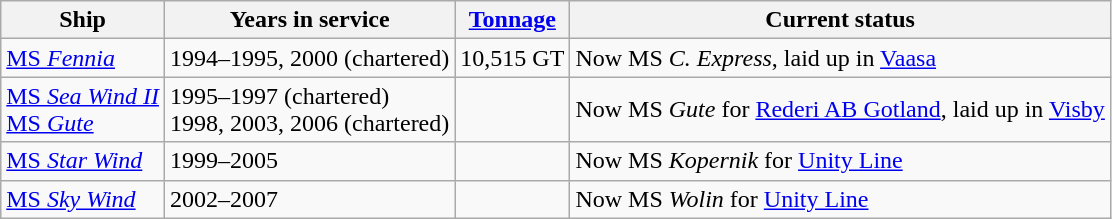<table class="wikitable">
<tr>
<th>Ship</th>
<th>Years in service</th>
<th><a href='#'>Tonnage</a></th>
<th>Current status</th>
</tr>
<tr>
<td><a href='#'>MS <em>Fennia</em></a></td>
<td>1994–1995, 2000 (chartered)</td>
<td>10,515 GT</td>
<td>Now MS <em>C. Express</em>, laid up in <a href='#'>Vaasa</a></td>
</tr>
<tr>
<td><a href='#'>MS <em>Sea Wind II</em></a><br><a href='#'>MS <em>Gute</em></a></td>
<td>1995–1997 (chartered)<br>1998, 2003, 2006 (chartered)</td>
<td></td>
<td>Now MS <em>Gute</em> for <a href='#'>Rederi AB Gotland</a>, laid up in <a href='#'>Visby</a></td>
</tr>
<tr>
<td><a href='#'>MS <em>Star Wind</em></a></td>
<td>1999–2005</td>
<td></td>
<td>Now MS <em>Kopernik</em> for <a href='#'>Unity Line</a></td>
</tr>
<tr>
<td><a href='#'>MS <em>Sky Wind</em></a></td>
<td>2002–2007</td>
<td></td>
<td>Now MS <em>Wolin</em> for <a href='#'>Unity Line</a></td>
</tr>
</table>
